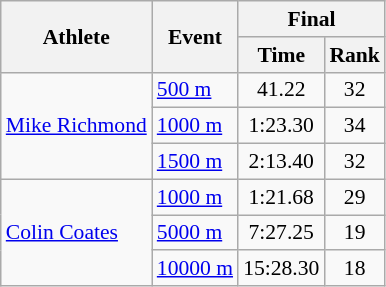<table class="wikitable" style="font-size:90%">
<tr>
<th rowspan="2">Athlete</th>
<th rowspan="2">Event</th>
<th colspan="2">Final</th>
</tr>
<tr>
<th>Time</th>
<th>Rank</th>
</tr>
<tr align="center">
<td align="left" rowspan=3><a href='#'>Mike Richmond</a></td>
<td align="left"><a href='#'>500 m</a></td>
<td>41.22</td>
<td>32</td>
</tr>
<tr align="center">
<td align="left"><a href='#'>1000 m</a></td>
<td>1:23.30</td>
<td>34</td>
</tr>
<tr align="center">
<td align="left"><a href='#'>1500 m</a></td>
<td>2:13.40</td>
<td>32</td>
</tr>
<tr align="center">
<td align="left" rowspan=3><a href='#'>Colin Coates</a></td>
<td align="left"><a href='#'>1000 m</a></td>
<td>1:21.68</td>
<td>29</td>
</tr>
<tr align="center">
<td align="left"><a href='#'>5000 m</a></td>
<td>7:27.25</td>
<td>19</td>
</tr>
<tr align="center">
<td align="left"><a href='#'>10000 m</a></td>
<td>15:28.30</td>
<td>18</td>
</tr>
</table>
